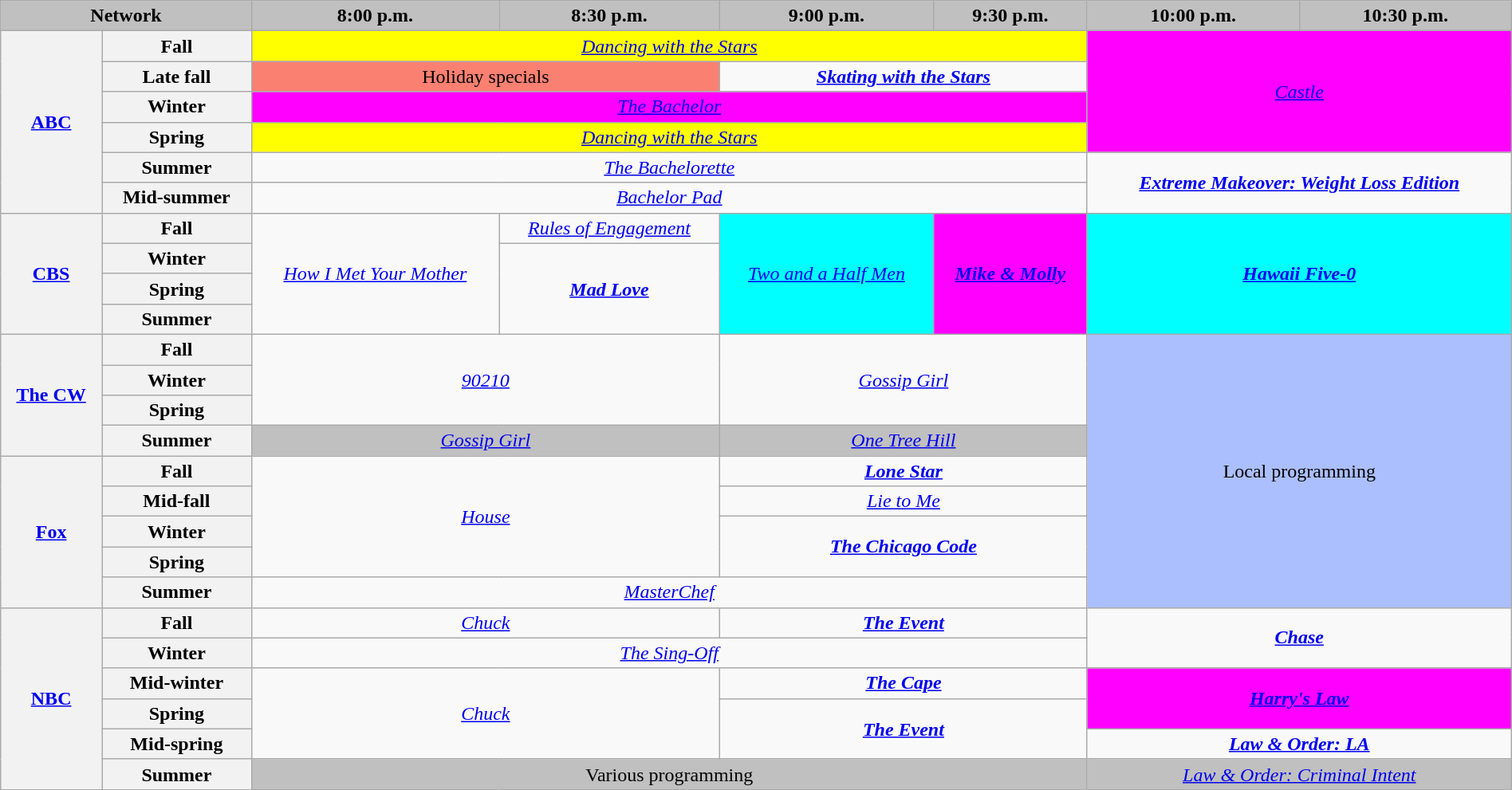<table class="wikitable" style="width:100%;margin-right:0;text-align:center">
<tr>
<th colspan="2" style="background-color:#C0C0C0;text-align:center">Network</th>
<th style="background-color:#C0C0C0;text-align:center">8:00 p.m.</th>
<th style="background-color:#C0C0C0;text-align:center">8:30 p.m.</th>
<th style="background-color:#C0C0C0;text-align:center">9:00 p.m.</th>
<th style="background-color:#C0C0C0;text-align:center">9:30 p.m.</th>
<th style="background-color:#C0C0C0;text-align:center">10:00 p.m.</th>
<th style="background-color:#C0C0C0;text-align:center">10:30 p.m.</th>
</tr>
<tr>
<th rowspan="6"><a href='#'>ABC</a></th>
<th>Fall</th>
<td style="background:yellow;" colspan="4"><em><a href='#'>Dancing with the Stars</a></em> </td>
<td style="background:magenta;" colspan="2" rowspan="4"><em><a href='#'>Castle</a></em> </td>
</tr>
<tr>
<th>Late fall</th>
<td style="background:#FA8072;" colspan="2">Holiday specials</td>
<td colspan="2"><strong><em><a href='#'>Skating with the Stars</a></em></strong></td>
</tr>
<tr>
<th>Winter</th>
<td style="background:magenta;" colspan="4"><em><a href='#'>The Bachelor</a></em> </td>
</tr>
<tr>
<th>Spring</th>
<td style="background:yellow;" colspan="4"><em><a href='#'>Dancing with the Stars</a></em> </td>
</tr>
<tr>
<th>Summer</th>
<td colspan="4"><em><a href='#'>The Bachelorette</a></em></td>
<td rowspan="2" colspan="2"><strong><em><a href='#'>Extreme Makeover: Weight Loss Edition</a></em></strong></td>
</tr>
<tr>
<th>Mid-summer</th>
<td colspan="4"><em><a href='#'>Bachelor Pad</a></em></td>
</tr>
<tr>
<th rowspan="4"><a href='#'>CBS</a></th>
<th>Fall</th>
<td rowspan="4"><em><a href='#'>How I Met Your Mother</a></em></td>
<td><em><a href='#'>Rules of Engagement</a></em></td>
<td rowspan="4" style="background:cyan;"><em><a href='#'>Two and a Half Men</a></em> </td>
<td style="background:magenta;" rowspan="4"><strong><em><a href='#'>Mike & Molly</a></em></strong> </td>
<td style="background:cyan;" colspan="2" rowspan="4"><strong><em><a href='#'>Hawaii Five-0</a></em></strong> </td>
</tr>
<tr>
<th>Winter</th>
<td rowspan="3"><strong><em><a href='#'>Mad Love</a></em></strong></td>
</tr>
<tr>
<th>Spring</th>
</tr>
<tr>
<th>Summer</th>
</tr>
<tr>
<th rowspan="4"><a href='#'>The CW</a></th>
<th>Fall</th>
<td colspan="2" rowspan="3"><em><a href='#'>90210</a></em></td>
<td colspan="2" rowspan="3"><em><a href='#'>Gossip Girl</a></em></td>
<td style="background:#abbfff;" colspan="2" rowspan="9">Local programming</td>
</tr>
<tr>
<th>Winter</th>
</tr>
<tr>
<th>Spring</th>
</tr>
<tr>
<th>Summer</th>
<td style="background:#C0C0C0;" colspan="2"><em><a href='#'>Gossip Girl</a></em> </td>
<td style="background:#C0C0C0;" colspan="2"><em><a href='#'>One Tree Hill</a></em> </td>
</tr>
<tr>
<th rowspan="5"><a href='#'>Fox</a></th>
<th>Fall</th>
<td colspan="2" rowspan="4"><em><a href='#'>House</a></em></td>
<td colspan="2"><strong><em><a href='#'>Lone Star</a></em></strong></td>
</tr>
<tr>
<th>Mid-fall</th>
<td colspan="2"><em><a href='#'>Lie to Me</a></em></td>
</tr>
<tr>
<th>Winter</th>
<td colspan="2" rowspan="2"><strong><em><a href='#'>The Chicago Code</a></em></strong></td>
</tr>
<tr>
<th>Spring</th>
</tr>
<tr>
<th>Summer</th>
<td colspan="4"><em><a href='#'>MasterChef</a></em></td>
</tr>
<tr>
<th rowspan="6"><a href='#'>NBC</a></th>
<th>Fall</th>
<td colspan="2"><em><a href='#'>Chuck</a></em></td>
<td colspan="2"><strong><em><a href='#'>The Event</a></em></strong></td>
<td colspan="2" rowspan="2"><strong><em><a href='#'>Chase</a></em></strong></td>
</tr>
<tr>
<th>Winter</th>
<td colspan="4"><em><a href='#'>The Sing-Off</a></em></td>
</tr>
<tr>
<th>Mid-winter</th>
<td colspan="2" rowspan="3"><em><a href='#'>Chuck</a></em></td>
<td colspan="2"><strong><em><a href='#'>The Cape</a></em></strong></td>
<td style="background:magenta;" colspan="2" rowspan="2"><strong><em><a href='#'>Harry's Law</a></em></strong> </td>
</tr>
<tr>
<th>Spring</th>
<td colspan="2" rowspan="2"><strong><em><a href='#'>The Event</a></em></strong></td>
</tr>
<tr>
<th>Mid-spring</th>
<td colspan="2"><strong><em><a href='#'>Law & Order: LA</a></em></strong></td>
</tr>
<tr>
<th>Summer</th>
<td colspan="4" style="background:#C0C0C0;">Various programming</td>
<td style="background:#C0C0C0;" colspan="2"><em><a href='#'>Law & Order: Criminal Intent</a></em> </td>
</tr>
</table>
